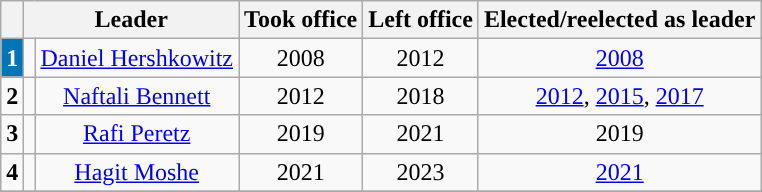<table class=wikitable style=text-align:center>
<tr>
<th><br></th>
<th colspan="2">Leader</th>
<th>Took office</th>
<th>Left office</th>
<th>Elected/reelected as leader</th>
</tr>
<tr>
<td style="background: #0274BA; color: white"><strong>1</strong></td>
<td></td>
<td><a href='#'>Daniel Hershkowitz</a></td>
<td>2008</td>
<td>2012</td>
<td><a href='#'>2008</a></td>
</tr>
<tr>
<td style="background: "><strong>2</strong></td>
<td></td>
<td><a href='#'>Naftali Bennett</a></td>
<td>2012</td>
<td>2018</td>
<td><a href='#'>2012</a>, <a href='#'>2015</a>, <a href='#'>2017</a></td>
</tr>
<tr>
<td style="background: "><strong>3</strong></td>
<td></td>
<td><a href='#'>Rafi Peretz</a></td>
<td>2019</td>
<td>2021</td>
<td>2019</td>
</tr>
<tr>
<td style="background: "><strong>4</strong></td>
<td></td>
<td><a href='#'>Hagit Moshe</a></td>
<td>2021</td>
<td>2023</td>
<td><a href='#'>2021</a></td>
</tr>
<tr>
</tr>
</table>
